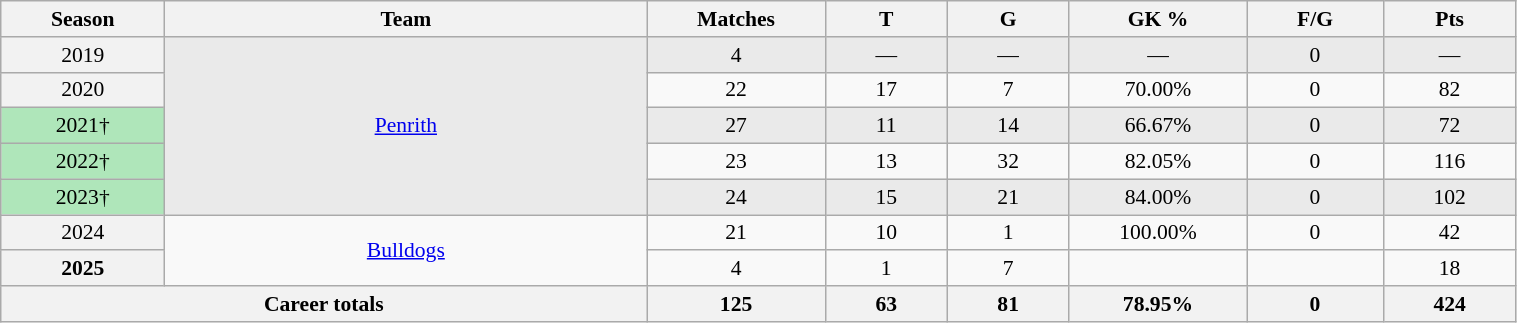<table class="wikitable sortable" style="font-size:90%; text-align:center; width:80%;">
<tr>
<th width="2%">Season</th>
<th width="8%">Team</th>
<th width="2%">Matches</th>
<th width="2%">T</th>
<th width="2%">G</th>
<th width="2%">GK %</th>
<th width="2%">F/G</th>
<th width="2%">Pts</th>
</tr>
<tr style="background:#eaeaea;">
<th scope="row" style="text-align:center; font-weight:normal">2019</th>
<td rowspan="5" style="text-align:center;"> <a href='#'>Penrith</a></td>
<td>4</td>
<td>—</td>
<td>—</td>
<td>—</td>
<td>0</td>
<td>—</td>
</tr>
<tr>
<th scope="row" style="text-align:center; font-weight:normal">2020</th>
<td>22</td>
<td>17</td>
<td>7</td>
<td>70.00%</td>
<td>0</td>
<td>82</td>
</tr>
<tr style="background:#eaeaea;">
<th scope="row" style="text-align:center; font-weight:normal; background:#afe6ba;">2021†</th>
<td>27</td>
<td>11</td>
<td>14</td>
<td>66.67%</td>
<td>0</td>
<td>72</td>
</tr>
<tr>
<th scope="row" style="text-align:center; font-weight:normal; background:#afe6ba;">2022†</th>
<td>23</td>
<td>13</td>
<td>32</td>
<td>82.05%</td>
<td>0</td>
<td>116</td>
</tr>
<tr style="background:#eaeaea;">
<th scope="row" style="text-align:center; font-weight:normal; background:#afe6ba;">2023†</th>
<td>24</td>
<td>15</td>
<td>21</td>
<td>84.00%</td>
<td>0</td>
<td>102</td>
</tr>
<tr>
<th scope="row" style="text-align:center; font-weight:normal">2024</th>
<td rowspan="2"> <a href='#'>Bulldogs</a></td>
<td>21</td>
<td>10</td>
<td>1</td>
<td>100.00%</td>
<td>0</td>
<td>42</td>
</tr>
<tr>
<th>2025</th>
<td>4</td>
<td>1</td>
<td>7</td>
<td></td>
<td></td>
<td>18</td>
</tr>
<tr class="sortbottom">
<th colspan="2">Career totals</th>
<th>125</th>
<th>63</th>
<th>81</th>
<th>78.95%</th>
<th>0</th>
<th>424</th>
</tr>
</table>
